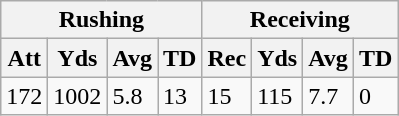<table class="wikitable">
<tr>
<th colspan="4">Rushing</th>
<th colspan="4">Receiving</th>
</tr>
<tr>
<th>Att</th>
<th>Yds</th>
<th>Avg</th>
<th>TD</th>
<th>Rec</th>
<th>Yds</th>
<th>Avg</th>
<th>TD</th>
</tr>
<tr>
<td>172</td>
<td>1002</td>
<td>5.8</td>
<td>13</td>
<td>15</td>
<td>115</td>
<td>7.7</td>
<td>0</td>
</tr>
</table>
